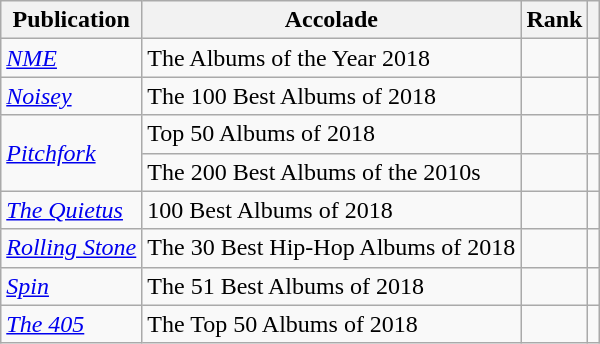<table class="wikitable">
<tr>
<th>Publication</th>
<th>Accolade</th>
<th>Rank</th>
<th class="unsortable"></th>
</tr>
<tr>
<td><em><a href='#'>NME</a></em></td>
<td>The Albums of the Year 2018</td>
<td></td>
<td></td>
</tr>
<tr>
<td><em><a href='#'>Noisey</a></em></td>
<td>The 100 Best Albums of 2018</td>
<td></td>
<td></td>
</tr>
<tr>
<td rowspan=2><em><a href='#'>Pitchfork</a></em></td>
<td>Top 50 Albums of 2018</td>
<td></td>
<td></td>
</tr>
<tr>
<td>The 200 Best Albums of the 2010s</td>
<td></td>
<td></td>
</tr>
<tr>
<td><em><a href='#'>The Quietus</a></em></td>
<td>100 Best Albums of 2018</td>
<td></td>
<td></td>
</tr>
<tr>
<td><em><a href='#'>Rolling Stone</a></em></td>
<td>The 30 Best Hip-Hop Albums of 2018</td>
<td></td>
<td></td>
</tr>
<tr>
<td><em><a href='#'>Spin</a></em></td>
<td>The 51 Best Albums of 2018</td>
<td></td>
<td></td>
</tr>
<tr>
<td><em><a href='#'>The 405</a></em></td>
<td>The Top 50 Albums of 2018</td>
<td></td>
<td></td>
</tr>
</table>
